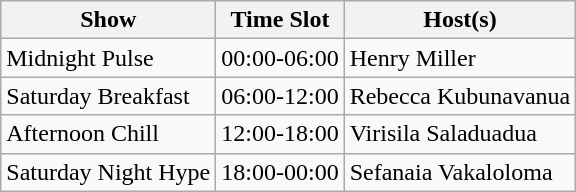<table class="wikitable">
<tr>
<th>Show</th>
<th>Time Slot</th>
<th>Host(s)</th>
</tr>
<tr>
<td>Midnight Pulse</td>
<td>00:00-06:00</td>
<td>Henry Miller</td>
</tr>
<tr>
<td>Saturday Breakfast</td>
<td>06:00-12:00</td>
<td>Rebecca Kubunavanua</td>
</tr>
<tr>
<td>Afternoon Chill</td>
<td>12:00-18:00</td>
<td>Virisila Saladuadua</td>
</tr>
<tr>
<td>Saturday Night Hype</td>
<td>18:00-00:00</td>
<td>Sefanaia Vakaloloma</td>
</tr>
</table>
